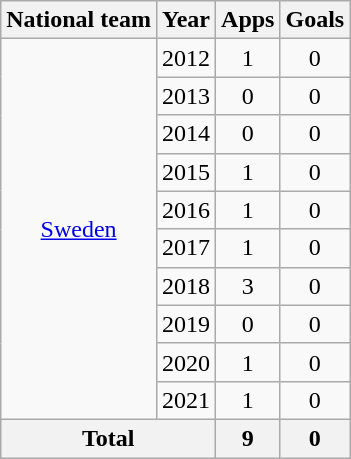<table class="wikitable" style="text-align:center">
<tr>
<th>National team</th>
<th>Year</th>
<th>Apps</th>
<th>Goals</th>
</tr>
<tr>
<td rowspan="10"><a href='#'>Sweden</a></td>
<td>2012</td>
<td>1</td>
<td>0</td>
</tr>
<tr>
<td>2013</td>
<td>0</td>
<td>0</td>
</tr>
<tr>
<td>2014</td>
<td>0</td>
<td>0</td>
</tr>
<tr>
<td>2015</td>
<td>1</td>
<td>0</td>
</tr>
<tr>
<td>2016</td>
<td>1</td>
<td>0</td>
</tr>
<tr>
<td>2017</td>
<td>1</td>
<td>0</td>
</tr>
<tr>
<td>2018</td>
<td>3</td>
<td>0</td>
</tr>
<tr>
<td>2019</td>
<td>0</td>
<td>0</td>
</tr>
<tr>
<td>2020</td>
<td>1</td>
<td>0</td>
</tr>
<tr>
<td>2021</td>
<td>1</td>
<td>0</td>
</tr>
<tr>
<th colspan="2">Total</th>
<th>9</th>
<th>0</th>
</tr>
</table>
